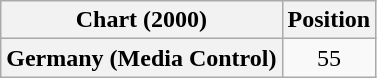<table class="wikitable plainrowheaders" style="text-align:center">
<tr>
<th scope="col">Chart (2000)</th>
<th scope="col">Position</th>
</tr>
<tr>
<th scope="row">Germany (Media Control)</th>
<td>55</td>
</tr>
</table>
